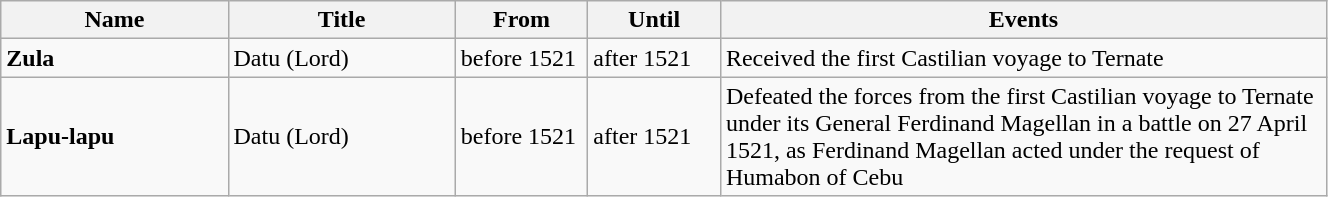<table width=70% class="wikitable">
<tr>
<th width=12%>Name</th>
<th width=12%>Title</th>
<th width=7%>From</th>
<th width=7%>Until</th>
<th width=32%>Events</th>
</tr>
<tr>
<td><strong>Zula</strong></td>
<td>Datu (Lord)</td>
<td>before 1521</td>
<td>after 1521</td>
<td>Received the first Castilian voyage to Ternate</td>
</tr>
<tr>
<td><strong>Lapu-lapu</strong></td>
<td>Datu (Lord)</td>
<td>before 1521</td>
<td>after 1521</td>
<td>Defeated the forces from the first Castilian voyage to Ternate under its General Ferdinand Magellan in a battle on 27 April 1521, as Ferdinand Magellan acted under the request of Humabon of Cebu</td>
</tr>
</table>
